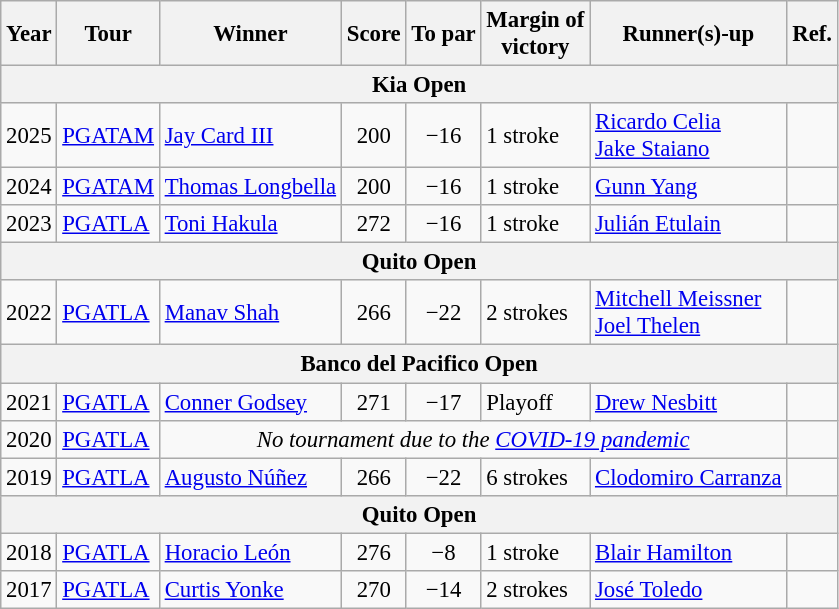<table class="wikitable" style="font-size:95%">
<tr>
<th>Year</th>
<th>Tour</th>
<th>Winner</th>
<th>Score</th>
<th>To par</th>
<th>Margin of<br>victory</th>
<th>Runner(s)-up</th>
<th>Ref.</th>
</tr>
<tr>
<th colspan=8>Kia Open</th>
</tr>
<tr>
<td>2025</td>
<td><a href='#'>PGATAM</a></td>
<td> <a href='#'>Jay Card III</a></td>
<td align=center>200</td>
<td align=center>−16</td>
<td>1 stroke</td>
<td> <a href='#'>Ricardo Celia</a><br> <a href='#'>Jake Staiano</a></td>
<td></td>
</tr>
<tr>
<td>2024</td>
<td><a href='#'>PGATAM</a></td>
<td> <a href='#'>Thomas Longbella</a></td>
<td align=center>200</td>
<td align=center>−16</td>
<td>1 stroke</td>
<td> <a href='#'>Gunn Yang</a></td>
<td></td>
</tr>
<tr>
<td>2023</td>
<td><a href='#'>PGATLA</a></td>
<td> <a href='#'>Toni Hakula</a></td>
<td align=center>272</td>
<td align=center>−16</td>
<td>1 stroke</td>
<td> <a href='#'>Julián Etulain</a></td>
<td></td>
</tr>
<tr>
<th colspan=8>Quito Open</th>
</tr>
<tr>
<td>2022</td>
<td><a href='#'>PGATLA</a></td>
<td> <a href='#'>Manav Shah</a></td>
<td align=center>266</td>
<td align=center>−22</td>
<td>2 strokes</td>
<td> <a href='#'>Mitchell Meissner</a><br> <a href='#'>Joel Thelen</a></td>
<td></td>
</tr>
<tr>
<th colspan=8>Banco del Pacifico Open</th>
</tr>
<tr>
<td>2021</td>
<td><a href='#'>PGATLA</a></td>
<td> <a href='#'>Conner Godsey</a></td>
<td align=center>271</td>
<td align=center>−17</td>
<td>Playoff</td>
<td> <a href='#'>Drew Nesbitt</a></td>
<td></td>
</tr>
<tr>
<td>2020</td>
<td><a href='#'>PGATLA</a></td>
<td colspan=5 align=center><em>No tournament due to the <a href='#'>COVID-19 pandemic</a></em></td>
<td></td>
</tr>
<tr>
<td>2019</td>
<td><a href='#'>PGATLA</a></td>
<td> <a href='#'>Augusto Núñez</a></td>
<td align=center>266</td>
<td align=center>−22</td>
<td>6 strokes</td>
<td> <a href='#'>Clodomiro Carranza</a></td>
<td></td>
</tr>
<tr>
<th colspan=8>Quito Open</th>
</tr>
<tr>
<td>2018</td>
<td><a href='#'>PGATLA</a></td>
<td> <a href='#'>Horacio León</a></td>
<td align=center>276</td>
<td align=center>−8</td>
<td>1 stroke</td>
<td> <a href='#'>Blair Hamilton</a></td>
<td></td>
</tr>
<tr>
<td>2017</td>
<td><a href='#'>PGATLA</a></td>
<td> <a href='#'>Curtis Yonke</a></td>
<td align=center>270</td>
<td align=center>−14</td>
<td>2 strokes</td>
<td> <a href='#'>José Toledo</a></td>
<td></td>
</tr>
</table>
